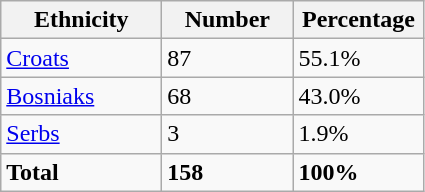<table class="wikitable">
<tr>
<th width="100px">Ethnicity</th>
<th width="80px">Number</th>
<th width="80px">Percentage</th>
</tr>
<tr>
<td><a href='#'>Croats</a></td>
<td>87</td>
<td>55.1%</td>
</tr>
<tr>
<td><a href='#'>Bosniaks</a></td>
<td>68</td>
<td>43.0%</td>
</tr>
<tr>
<td><a href='#'>Serbs</a></td>
<td>3</td>
<td>1.9%</td>
</tr>
<tr>
<td><strong>Total</strong></td>
<td><strong>158</strong></td>
<td><strong>100%</strong></td>
</tr>
</table>
